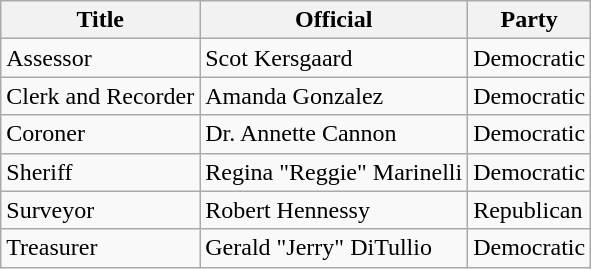<table class="wikitable sortable">
<tr>
<th>Title</th>
<th>Official</th>
<th>Party</th>
</tr>
<tr>
<td>Assessor</td>
<td>Scot Kersgaard</td>
<td>Democratic</td>
</tr>
<tr>
<td>Clerk and Recorder</td>
<td>Amanda Gonzalez</td>
<td>Democratic</td>
</tr>
<tr>
<td>Coroner</td>
<td>Dr. Annette Cannon</td>
<td>Democratic</td>
</tr>
<tr>
<td>Sheriff</td>
<td>Regina "Reggie" Marinelli</td>
<td>Democratic</td>
</tr>
<tr>
<td>Surveyor</td>
<td>Robert Hennessy</td>
<td>Republican</td>
</tr>
<tr>
<td>Treasurer</td>
<td>Gerald "Jerry" DiTullio</td>
<td>Democratic</td>
</tr>
</table>
